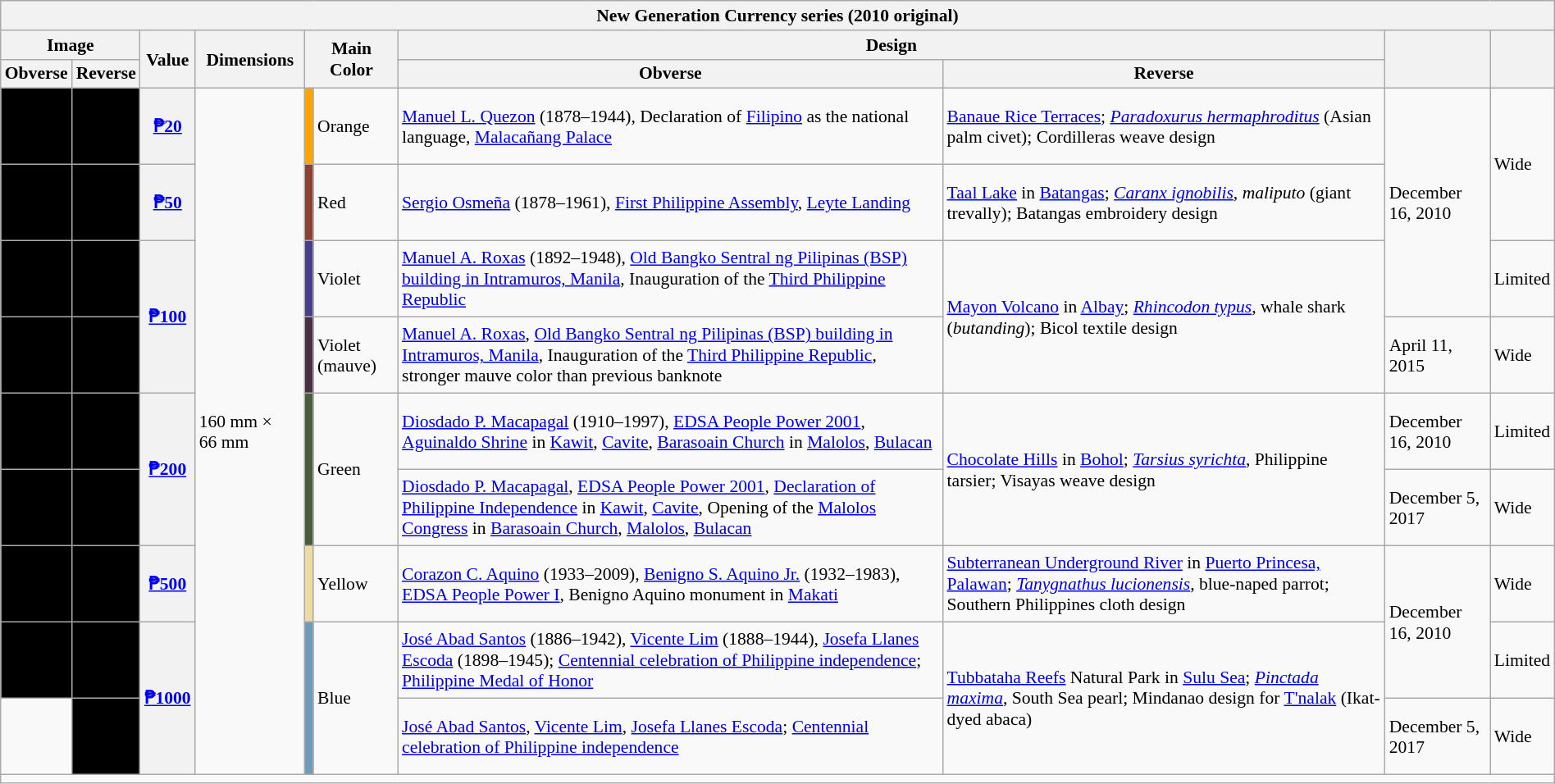<table class="wikitable"  style="margin:auto; font-size:90%;">
<tr>
<th colspan="10">New Generation Currency series (2010 original)</th>
</tr>
<tr>
<th colspan="2">Image</th>
<th rowspan="2">Value</th>
<th rowspan="2">Dimensions</th>
<th rowspan="2" colspan="2">Main Color</th>
<th colspan="2">Design</th>
<th rowspan="2"></th>
<th rowspan="2"></th>
</tr>
<tr>
<th>Obverse</th>
<th>Reverse</th>
<th>Obverse</th>
<th>Reverse</th>
</tr>
<tr style="height:62px">
<td style="text-align:center; background:#000;"></td>
<td style="text-align:center; background:#000;"></td>
<th><a href='#'>₱20</a></th>
<td rowspan="9" style="text-align=center;">160 mm × 66 mm</td>
<td style="text-align=center; background:orange;"></td>
<td>Orange</td>
<td><a href='#'>Manuel L. Quezon</a> (1878–1944), Declaration of <a href='#'>Filipino</a> as the national language, <a href='#'>Malacañang Palace</a></td>
<td><a href='#'>Banaue Rice Terraces</a>; <em><a href='#'>Paradoxurus hermaphroditus</a></em> (Asian palm civet); Cordilleras weave design</td>
<td rowspan="3">December 16, 2010</td>
<td rowspan="2">Wide</td>
</tr>
<tr style="height:62px">
<td style="text-align:center; background:#000;"></td>
<td style="text-align:center; background:#000;"></td>
<th><a href='#'>₱50</a></th>
<td style="text-align=center; background:#8F4034;"></td>
<td>Red</td>
<td><a href='#'>Sergio Osmeña</a> (1878–1961), <a href='#'>First Philippine Assembly</a>, <a href='#'>Leyte Landing</a></td>
<td><a href='#'>Taal Lake</a> in <a href='#'>Batangas</a>; <em><a href='#'>Caranx ignobilis</a></em>, <em>maliputo</em> (giant trevally); Batangas embroidery design</td>
</tr>
<tr style="height:62px">
<td style="text-align:center; background:#000;"></td>
<td style="text-align:center; background:#000;"></td>
<th rowspan="2"><a href='#'>₱100</a></th>
<td style="text-align=center; background: DarkSlateBlue;"></td>
<td>Violet</td>
<td><a href='#'>Manuel A. Roxas</a> (1892–1948), <a href='#'>Old Bangko Sentral ng Pilipinas (BSP) building in Intramuros, Manila</a>, Inauguration of the <a href='#'>Third Philippine Republic</a></td>
<td rowspan="2"><a href='#'>Mayon Volcano</a> in <a href='#'>Albay</a>;  <em><a href='#'>Rhincodon typus</a></em>, whale shark (<em>butanding</em>); Bicol textile design</td>
<td>Limited</td>
</tr>
<tr style="height:62px">
<td style="text-align:center; background:#000;"></td>
<td style="text-align:center; background:#000;"></td>
<td style="text-align=center; background:#463041;"></td>
<td>Violet (mauve)</td>
<td><a href='#'>Manuel A. Roxas</a>, <a href='#'>Old Bangko Sentral ng Pilipinas (BSP) building in Intramuros, Manila</a>, Inauguration of the <a href='#'>Third Philippine Republic</a>, stronger mauve color than previous banknote</td>
<td>April 11, 2015</td>
<td>Wide</td>
</tr>
<tr style="height:62px">
<td style="text-align:center; background:#000;"></td>
<td style="text-align:center; background:#000;"></td>
<th rowspan="2"><a href='#'>₱200</a></th>
<td rowspan="2" style="text-align=center; background:#4A5C3D;"></td>
<td rowspan="2">Green</td>
<td><a href='#'>Diosdado P. Macapagal</a> (1910–1997), <a href='#'>EDSA People Power 2001</a>, <a href='#'>Aguinaldo Shrine</a> in <a href='#'>Kawit</a>, <a href='#'>Cavite</a>, <a href='#'>Barasoain Church</a> in <a href='#'>Malolos</a>, <a href='#'>Bulacan</a></td>
<td rowspan="2"><a href='#'>Chocolate Hills</a> in <a href='#'>Bohol</a>; <em><a href='#'>Tarsius syrichta</a></em>, Philippine tarsier; Visayas weave design</td>
<td>December 16, 2010</td>
<td>Limited</td>
</tr>
<tr style="height:62px">
<td style="text-align:center; background:#000;"></td>
<td style="text-align:center; background:#000;"></td>
<td><a href='#'>Diosdado P. Macapagal</a>, <a href='#'>EDSA People Power 2001</a>, <a href='#'>Declaration of Philippine Independence</a> in <a href='#'>Kawit</a>, <a href='#'>Cavite</a>, Opening of the <a href='#'>Malolos Congress</a> in <a href='#'>Barasoain Church</a>, <a href='#'>Malolos</a>, <a href='#'>Bulacan</a></td>
<td>December 5, 2017</td>
<td>Wide</td>
</tr>
<tr style="height:62px">
<td style="text-align:center; background:#000;"></td>
<td style="text-align:center; background:#000;"></td>
<th><a href='#'>₱500</a></th>
<td style="text-align=center; background:#eedba3;"></td>
<td>Yellow</td>
<td><a href='#'>Corazon C. Aquino</a> (1933–2009), <a href='#'>Benigno S. Aquino Jr.</a> (1932–1983), <a href='#'>EDSA People Power I</a>, Benigno Aquino monument in <a href='#'>Makati</a></td>
<td><a href='#'>Subterranean Underground River</a> in <a href='#'>Puerto Princesa, Palawan</a>; <em><a href='#'>Tanygnathus lucionensis</a></em>, blue-naped parrot; Southern Philippines cloth design</td>
<td rowspan="2">December 16, 2010</td>
<td>Wide</td>
</tr>
<tr style="height:62px">
<td style="text-align:center; background:#000;"></td>
<td style="text-align:center; background:#000;"></td>
<th rowspan="2"><a href='#'>₱1000</a></th>
<td rowspan="2" style="text-align=center; background:#6F9CB8;"></td>
<td rowspan="2">Blue</td>
<td><a href='#'>José Abad Santos</a> (1886–1942), <a href='#'>Vicente Lim</a> (1888–1944), <a href='#'>Josefa Llanes Escoda</a> (1898–1945); <a href='#'>Centennial celebration of Philippine independence</a>; <a href='#'>Philippine Medal of Honor</a></td>
<td rowspan="2"><a href='#'>Tubbataha Reefs</a> Natural Park in <a href='#'>Sulu Sea</a>; <em><a href='#'>Pinctada maxima</a></em>, South Sea pearl; Mindanao design for <a href='#'>T'nalak</a> (Ikat-dyed abaca)</td>
<td>Limited</td>
</tr>
<tr style="height:62px">
<td style="text-align=center;"></td>
<td style="text-align:center; background:#000;"></td>
<td><a href='#'>José Abad Santos</a>, <a href='#'>Vicente Lim</a>, <a href='#'>Josefa Llanes Escoda</a>; <a href='#'>Centennial celebration of Philippine independence</a></td>
<td>December 5, 2017</td>
<td>Wide</td>
</tr>
<tr>
<td colspan="10"></td>
</tr>
</table>
